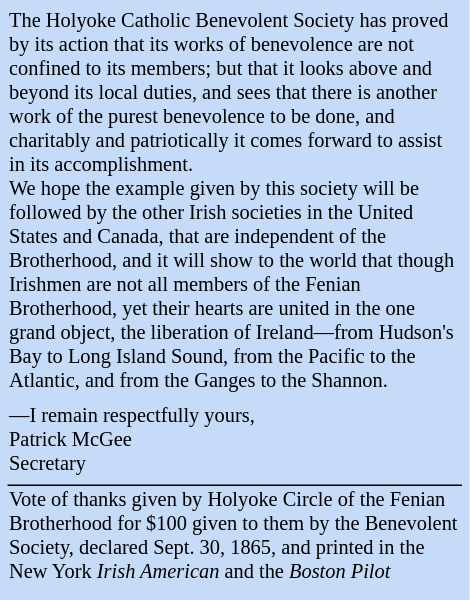<table class="toccolours" style="float: left; margin-right: 1em; margin-bottom: 1em; font-size: 85%; background:#c6dbf7; color:black; width:23em; max-width: 40%;" cellspacing="5">
<tr>
<td style="text-align: left;">The Holyoke Catholic Benevolent Society has proved by its action that its works of benevolence are not confined to its members; but that it looks above and beyond its local duties, and sees that there is another work of the purest benevolence to be done, and charitably and patriotically it comes forward to assist in its accomplishment.<br>We hope the example given by this society will be followed by the other Irish societies in the United States and Canada, that are independent of the Brotherhood, and it will show to the world that though Irishmen are not all members of the Fenian Brotherhood, yet their hearts are united in the one grand object, the liberation of Ireland—from Hudson's Bay to Long Island Sound, from the Pacific to the Atlantic, and from the Ganges to the Shannon.<br></td>
</tr>
<tr>
<td style="text-align: left;">—I remain respectfully yours,<br>Patrick McGee<br>Secretary</td>
</tr>
<tr>
<td style="border-top: 1px solid black;">Vote of thanks given by Holyoke Circle of the Fenian Brotherhood for $100 given to them by the Benevolent Society, declared Sept. 30, 1865, and printed in the New York <em>Irish American</em> and the <em>Boston Pilot</em></td>
</tr>
<tr>
</tr>
</table>
